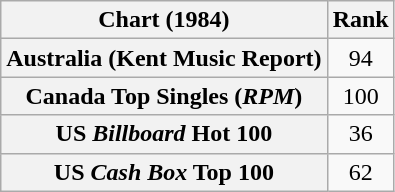<table class="wikitable sortable plainrowheaders" style="text-align:center">
<tr>
<th>Chart (1984)</th>
<th>Rank</th>
</tr>
<tr>
<th scope="row">Australia (Kent Music Report)</th>
<td>94</td>
</tr>
<tr>
<th scope="row">Canada Top Singles (<em>RPM</em>)</th>
<td>100</td>
</tr>
<tr>
<th scope="row">US <em>Billboard</em> Hot 100</th>
<td>36</td>
</tr>
<tr>
<th scope="row">US <em>Cash Box</em> Top 100</th>
<td>62</td>
</tr>
</table>
